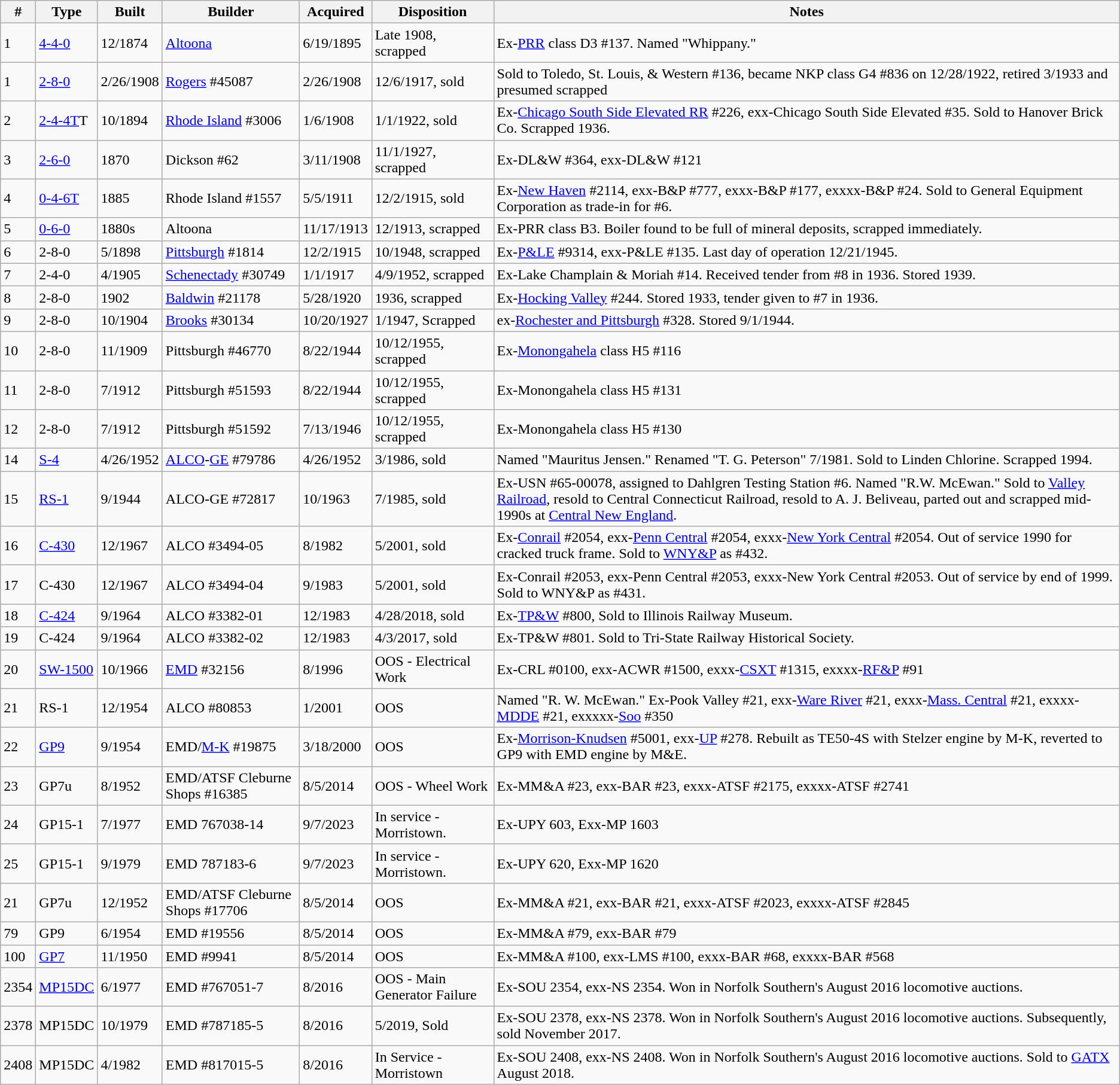<table class="wikitable">
<tr>
<th>#</th>
<th>Type</th>
<th>Built</th>
<th>Builder</th>
<th>Acquired</th>
<th>Disposition</th>
<th>Notes</th>
</tr>
<tr>
<td>1</td>
<td><a href='#'>4-4-0</a></td>
<td>12/1874</td>
<td><a href='#'>Altoona</a></td>
<td>6/19/1895</td>
<td>Late 1908, scrapped</td>
<td>Ex-<a href='#'>PRR</a> class D3 #137. Named "Whippany."</td>
</tr>
<tr>
<td>1</td>
<td><a href='#'>2-8-0</a></td>
<td>2/26/1908</td>
<td><a href='#'>Rogers</a> #45087</td>
<td>2/26/1908</td>
<td>12/6/1917, sold</td>
<td>Sold to Toledo, St. Louis, & Western #136, became NKP class G4 #836 on 12/28/1922, retired 3/1933 and presumed scrapped</td>
</tr>
<tr>
<td>2</td>
<td><a href='#'>2-4-4T</a>T</td>
<td>10/1894</td>
<td><a href='#'>Rhode Island</a> #3006</td>
<td>1/6/1908</td>
<td>1/1/1922, sold</td>
<td>Ex-<a href='#'>Chicago South Side Elevated RR</a> #226, exx-Chicago South Side Elevated #35. Sold to Hanover Brick Co. Scrapped 1936.</td>
</tr>
<tr>
<td>3</td>
<td><a href='#'>2-6-0</a></td>
<td>1870</td>
<td>Dickson #62</td>
<td>3/11/1908</td>
<td>11/1/1927, scrapped</td>
<td>Ex-DL&W #364, exx-DL&W #121</td>
</tr>
<tr>
<td>4</td>
<td><a href='#'>0-4-6T</a></td>
<td>1885</td>
<td>Rhode Island #1557</td>
<td>5/5/1911</td>
<td>12/2/1915, sold</td>
<td>Ex-<a href='#'>New Haven</a> #2114, exx-B&P #777, exxx-B&P #177, exxxx-B&P #24. Sold to General Equipment Corporation as trade-in for #6.</td>
</tr>
<tr>
<td>5</td>
<td><a href='#'>0-6-0</a></td>
<td>1880s</td>
<td>Altoona</td>
<td>11/17/1913</td>
<td>12/1913, scrapped</td>
<td>Ex-PRR class B3. Boiler found to be full of mineral deposits, scrapped immediately.</td>
</tr>
<tr>
<td>6</td>
<td>2-8-0</td>
<td>5/1898</td>
<td><a href='#'>Pittsburgh</a> #1814</td>
<td>12/2/1915</td>
<td>10/1948, scrapped</td>
<td>Ex-<a href='#'>P&LE</a> #9314, exx-P&LE #135. Last day of operation 12/21/1945.</td>
</tr>
<tr>
<td>7</td>
<td>2-4-0</td>
<td>4/1905</td>
<td><a href='#'>Schenectady</a> #30749</td>
<td>1/1/1917</td>
<td>4/9/1952, scrapped</td>
<td>Ex-Lake Champlain & Moriah #14. Received tender from #8 in 1936. Stored 1939.</td>
</tr>
<tr>
<td>8</td>
<td>2-8-0</td>
<td>1902</td>
<td><a href='#'>Baldwin</a> #21178</td>
<td>5/28/1920</td>
<td>1936, scrapped</td>
<td>Ex-<a href='#'>Hocking Valley</a> #244. Stored 1933, tender given to #7 in 1936.</td>
</tr>
<tr>
<td>9</td>
<td>2-8-0</td>
<td>10/1904</td>
<td><a href='#'>Brooks</a> #30134</td>
<td>10/20/1927</td>
<td>1/1947, Scrapped</td>
<td>ex-<a href='#'>Rochester and Pittsburgh</a> #328. Stored 9/1/1944.</td>
</tr>
<tr>
<td>10</td>
<td>2-8-0</td>
<td>11/1909</td>
<td>Pittsburgh #46770</td>
<td>8/22/1944</td>
<td>10/12/1955, scrapped</td>
<td>Ex-<a href='#'>Monongahela</a> class H5 #116</td>
</tr>
<tr>
<td>11</td>
<td>2-8-0</td>
<td>7/1912</td>
<td>Pittsburgh #51593</td>
<td>8/22/1944</td>
<td>10/12/1955, scrapped</td>
<td>Ex-Monongahela class H5 #131</td>
</tr>
<tr>
<td>12</td>
<td>2-8-0</td>
<td>7/1912</td>
<td>Pittsburgh #51592</td>
<td>7/13/1946</td>
<td>10/12/1955, scrapped</td>
<td>Ex-Monongahela class H5 #130</td>
</tr>
<tr>
<td>14</td>
<td><a href='#'>S-4</a></td>
<td>4/26/1952</td>
<td><a href='#'>ALCO</a>-<a href='#'>GE</a> #79786</td>
<td>4/26/1952</td>
<td>3/1986, sold</td>
<td>Named "Mauritus Jensen." Renamed "T. G. Peterson" 7/1981. Sold to Linden Chlorine. Scrapped 1994.</td>
</tr>
<tr>
<td>15</td>
<td><a href='#'>RS-1</a></td>
<td>9/1944</td>
<td>ALCO-GE #72817</td>
<td>10/1963</td>
<td>7/1985, sold</td>
<td>Ex-USN #65-00078, assigned to Dahlgren Testing Station #6. Named "R.W. McEwan." Sold to <a href='#'>Valley Railroad</a>, resold to Central Connecticut Railroad, resold to A. J. Beliveau, parted out and scrapped mid-1990s at <a href='#'>Central New England</a>.</td>
</tr>
<tr>
<td>16</td>
<td><a href='#'>C-430</a></td>
<td>12/1967</td>
<td>ALCO #3494-05</td>
<td>8/1982</td>
<td>5/2001, sold</td>
<td>Ex-<a href='#'>Conrail</a> #2054, exx-<a href='#'>Penn Central</a> #2054, exxx-<a href='#'>New York Central</a> #2054. Out of service 1990 for cracked truck frame. Sold to <a href='#'>WNY&P</a> as #432.</td>
</tr>
<tr>
<td>17</td>
<td>C-430</td>
<td>12/1967</td>
<td>ALCO #3494-04</td>
<td>9/1983</td>
<td>5/2001, sold</td>
<td>Ex-Conrail #2053, exx-Penn Central #2053, exxx-New York Central #2053. Out of service by end of 1999. Sold to WNY&P as #431.</td>
</tr>
<tr>
<td>18</td>
<td><a href='#'>C-424</a></td>
<td>9/1964</td>
<td>ALCO #3382-01</td>
<td>12/1983</td>
<td>4/28/2018, sold</td>
<td>Ex-<a href='#'>TP&W</a> #800, Sold to Illinois Railway Museum.</td>
</tr>
<tr>
<td>19</td>
<td>C-424</td>
<td>9/1964</td>
<td>ALCO #3382-02</td>
<td>12/1983</td>
<td>4/3/2017, sold</td>
<td>Ex-TP&W #801. Sold to Tri-State Railway Historical Society.</td>
</tr>
<tr>
<td>20</td>
<td><a href='#'>SW-1500</a></td>
<td>10/1966</td>
<td><a href='#'>EMD</a> #32156</td>
<td>8/1996</td>
<td>OOS - Electrical Work</td>
<td>Ex-CRL #0100, exx-ACWR #1500, exxx-<a href='#'>CSXT</a> #1315, exxxx-<a href='#'>RF&P</a> #91</td>
</tr>
<tr>
<td>21</td>
<td>RS-1</td>
<td>12/1954</td>
<td>ALCO #80853</td>
<td>1/2001</td>
<td>OOS</td>
<td>Named "R. W. McEwan." Ex-Pook Valley #21, exx-<a href='#'>Ware River</a> #21, exxx-<a href='#'>Mass. Central</a> #21, exxxx-<a href='#'>MDDE</a> #21, exxxxx-<a href='#'>Soo</a> #350</td>
</tr>
<tr>
<td>22</td>
<td><a href='#'>GP9</a></td>
<td>9/1954</td>
<td>EMD/<a href='#'>M-K</a> #19875</td>
<td>3/18/2000</td>
<td>OOS</td>
<td>Ex-<a href='#'>Morrison-Knudsen</a> #5001, exx-<a href='#'>UP</a> #278. Rebuilt as TE50-4S with Stelzer engine by M-K, reverted to GP9 with EMD engine by M&E.</td>
</tr>
<tr>
<td>23</td>
<td>GP7u</td>
<td>8/1952</td>
<td>EMD/ATSF Cleburne Shops #16385</td>
<td>8/5/2014</td>
<td>OOS - Wheel Work</td>
<td>Ex-MM&A #23, exx-BAR #23, exxx-ATSF #2175, exxxx-ATSF #2741</td>
</tr>
<tr>
<td>24</td>
<td>GP15-1</td>
<td>7/1977</td>
<td>EMD 767038-14</td>
<td>9/7/2023</td>
<td>In service - Morristown.</td>
<td>Ex-UPY 603, Exx-MP 1603</td>
</tr>
<tr>
<td>25</td>
<td>GP15-1</td>
<td>9/1979</td>
<td>EMD 787183-6</td>
<td>9/7/2023</td>
<td>In service - Morristown.</td>
<td>Ex-UPY 620, Exx-MP 1620</td>
</tr>
<tr>
<td>21</td>
<td>GP7u</td>
<td>12/1952</td>
<td>EMD/ATSF Cleburne Shops #17706</td>
<td>8/5/2014</td>
<td>OOS</td>
<td>Ex-MM&A #21, exx-BAR #21, exxx-ATSF #2023, exxxx-ATSF #2845</td>
</tr>
<tr>
<td>79</td>
<td>GP9</td>
<td>6/1954</td>
<td>EMD #19556</td>
<td>8/5/2014</td>
<td>OOS</td>
<td>Ex-MM&A #79, exx-BAR #79</td>
</tr>
<tr>
<td>100</td>
<td><a href='#'>GP7</a></td>
<td>11/1950</td>
<td>EMD #9941</td>
<td>8/5/2014</td>
<td>OOS</td>
<td>Ex-MM&A #100, exx-LMS #100, exxx-BAR #68, exxxx-BAR #568</td>
</tr>
<tr>
<td>2354</td>
<td><a href='#'>MP15DC</a></td>
<td>6/1977</td>
<td>EMD #767051-7</td>
<td>8/2016</td>
<td>OOS - Main Generator Failure</td>
<td>Ex-SOU 2354, exx-NS 2354. Won in Norfolk Southern's August 2016 locomotive auctions.</td>
</tr>
<tr>
<td>2378</td>
<td>MP15DC</td>
<td>10/1979</td>
<td>EMD #787185-5</td>
<td>8/2016</td>
<td>5/2019, Sold</td>
<td>Ex-SOU 2378, exx-NS 2378. Won in Norfolk Southern's August 2016 locomotive auctions. Subsequently, sold November 2017.</td>
</tr>
<tr>
<td>2408</td>
<td>MP15DC</td>
<td>4/1982</td>
<td>EMD #817015-5</td>
<td>8/2016</td>
<td>In Service - Morristown</td>
<td>Ex-SOU 2408, exx-NS 2408. Won in Norfolk Southern's August 2016 locomotive auctions. Sold to <a href='#'>GATX</a> August 2018.</td>
</tr>
</table>
